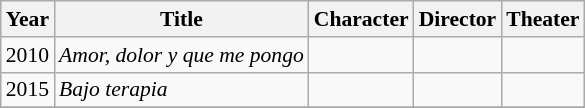<table class="wikitable" style="font-size: 90%;">
<tr>
<th>Year</th>
<th>Title</th>
<th>Character</th>
<th>Director</th>
<th>Theater</th>
</tr>
<tr>
<td>2010</td>
<td><em>Amor, dolor y que me pongo</em></td>
<td></td>
<td></td>
<td></td>
</tr>
<tr>
<td>2015</td>
<td><em>Bajo terapia</em></td>
<td></td>
<td></td>
<td></td>
</tr>
<tr>
</tr>
</table>
